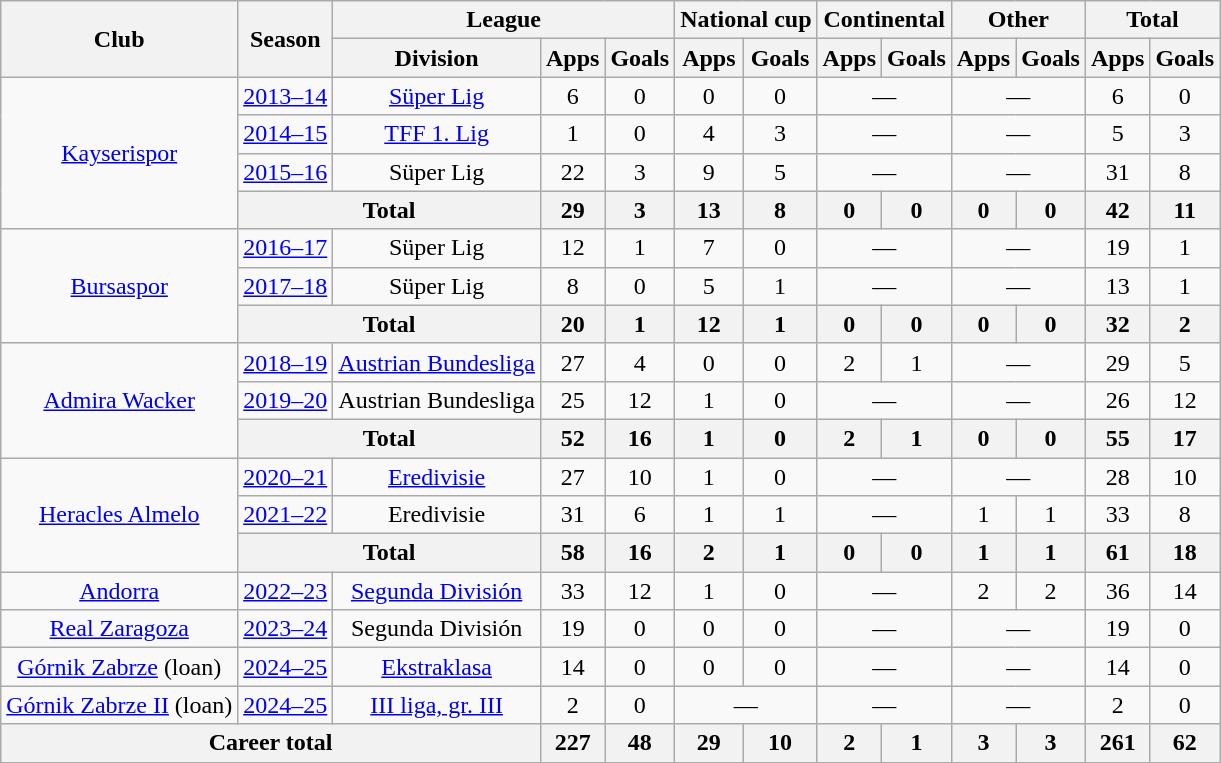<table class="wikitable", style="text-align:center">
<tr>
<th rowspan="2">Club</th>
<th rowspan="2">Season</th>
<th colspan="3">League</th>
<th colspan="2">National cup</th>
<th colspan="2">Continental</th>
<th colspan="2">Other</th>
<th colspan="2">Total</th>
</tr>
<tr>
<th>Division</th>
<th>Apps</th>
<th>Goals</th>
<th>Apps</th>
<th>Goals</th>
<th>Apps</th>
<th>Goals</th>
<th>Apps</th>
<th>Goals</th>
<th>Apps</th>
<th>Goals</th>
</tr>
<tr>
<td rowspan="4"><a href='#'>Kayserispor</a></td>
<td><a href='#'>2013–14</a></td>
<td><a href='#'>Süper Lig</a></td>
<td>6</td>
<td>0</td>
<td>0</td>
<td>0</td>
<td colspan="2">—</td>
<td colspan="2">—</td>
<td>6</td>
<td>0</td>
</tr>
<tr>
<td><a href='#'>2014–15</a></td>
<td><a href='#'>TFF 1. Lig</a></td>
<td>1</td>
<td>0</td>
<td>4</td>
<td>3</td>
<td colspan="2">—</td>
<td colspan="2">—</td>
<td>5</td>
<td>3</td>
</tr>
<tr>
<td><a href='#'>2015–16</a></td>
<td>Süper Lig</td>
<td>22</td>
<td>3</td>
<td>9</td>
<td>5</td>
<td colspan="2">—</td>
<td colspan="2">—</td>
<td>31</td>
<td>8</td>
</tr>
<tr>
<th colspan="2">Total</th>
<th>29</th>
<th>3</th>
<th>13</th>
<th>8</th>
<th>0</th>
<th>0</th>
<th>0</th>
<th>0</th>
<th>42</th>
<th>11</th>
</tr>
<tr>
<td rowspan="3"><a href='#'>Bursaspor</a></td>
<td><a href='#'>2016–17</a></td>
<td>Süper Lig</td>
<td>12</td>
<td>1</td>
<td>7</td>
<td>0</td>
<td colspan="2">—</td>
<td colspan="2">—</td>
<td>19</td>
<td>1</td>
</tr>
<tr>
<td><a href='#'>2017–18</a></td>
<td>Süper Lig</td>
<td>8</td>
<td>0</td>
<td>5</td>
<td>1</td>
<td colspan="2">—</td>
<td colspan="2">—</td>
<td>13</td>
<td>1</td>
</tr>
<tr>
<th colspan="2">Total</th>
<th>20</th>
<th>1</th>
<th>12</th>
<th>1</th>
<th>0</th>
<th>0</th>
<th>0</th>
<th>0</th>
<th>32</th>
<th>2</th>
</tr>
<tr>
<td rowspan="3"><a href='#'>Admira Wacker</a></td>
<td><a href='#'>2018–19</a></td>
<td><a href='#'>Austrian Bundesliga</a></td>
<td>27</td>
<td>4</td>
<td>0</td>
<td>0</td>
<td>2</td>
<td>1</td>
<td colspan="2">—</td>
<td>29</td>
<td>5</td>
</tr>
<tr>
<td><a href='#'>2019–20</a></td>
<td>Austrian Bundesliga</td>
<td>25</td>
<td>12</td>
<td>1</td>
<td>0</td>
<td colspan="2">—</td>
<td colspan="2">—</td>
<td>26</td>
<td>12</td>
</tr>
<tr>
<th colspan="2">Total</th>
<th>52</th>
<th>16</th>
<th>1</th>
<th>0</th>
<th>2</th>
<th>1</th>
<th>0</th>
<th>0</th>
<th>55</th>
<th>17</th>
</tr>
<tr>
<td rowspan="3"><a href='#'>Heracles Almelo</a></td>
<td><a href='#'>2020–21</a></td>
<td><a href='#'>Eredivisie</a></td>
<td>27</td>
<td>10</td>
<td>1</td>
<td>0</td>
<td colspan="2">—</td>
<td colspan="2">—</td>
<td>28</td>
<td>10</td>
</tr>
<tr>
<td><a href='#'>2021–22</a></td>
<td>Eredivisie</td>
<td>31</td>
<td>6</td>
<td>1</td>
<td>1</td>
<td colspan="2">—</td>
<td>1</td>
<td>1</td>
<td>33</td>
<td>8</td>
</tr>
<tr>
<th colspan="2">Total</th>
<th>58</th>
<th>16</th>
<th>2</th>
<th>1</th>
<th>0</th>
<th>0</th>
<th>1</th>
<th>1</th>
<th>61</th>
<th>18</th>
</tr>
<tr>
<td><a href='#'>Andorra</a></td>
<td><a href='#'>2022–23</a></td>
<td><a href='#'>Segunda División</a></td>
<td>33</td>
<td>12</td>
<td>1</td>
<td>0</td>
<td colspan="2">—</td>
<td>2</td>
<td>2</td>
<td>36</td>
<td>14</td>
</tr>
<tr>
<td><a href='#'>Real Zaragoza</a></td>
<td><a href='#'>2023–24</a></td>
<td>Segunda División</td>
<td>19</td>
<td>0</td>
<td>0</td>
<td>0</td>
<td colspan="2">—</td>
<td colspan="2">—</td>
<td>19</td>
<td>0</td>
</tr>
<tr>
<td><a href='#'>Górnik Zabrze</a> (loan)</td>
<td><a href='#'>2024–25</a></td>
<td><a href='#'>Ekstraklasa</a></td>
<td>14</td>
<td>0</td>
<td>0</td>
<td>0</td>
<td colspan="2">—</td>
<td colspan="2">—</td>
<td>14</td>
<td>0</td>
</tr>
<tr>
<td><a href='#'>Górnik Zabrze II</a> (loan)</td>
<td><a href='#'>2024–25</a></td>
<td><a href='#'>III liga, gr. III</a></td>
<td>2</td>
<td>0</td>
<td colspan="2">—</td>
<td colspan="2">—</td>
<td colspan="2">—</td>
<td>2</td>
<td>0</td>
</tr>
<tr>
<th colspan="3">Career total</th>
<th>227</th>
<th>48</th>
<th>29</th>
<th>10</th>
<th>2</th>
<th>1</th>
<th>3</th>
<th>3</th>
<th>261</th>
<th>62</th>
</tr>
</table>
